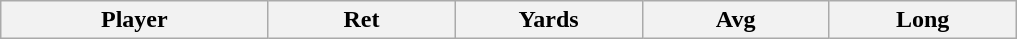<table class="wikitable sortable">
<tr>
<th bgcolor="#DDDDFF" width="10%">Player</th>
<th bgcolor="#DDDDFF" width="7%">Ret</th>
<th bgcolor="#DDDDFF" width="7%">Yards</th>
<th bgcolor="#DDDDFF" width="7%">Avg</th>
<th bgcolor="#DDDDFF" width="7%">Long</th>
</tr>
</table>
